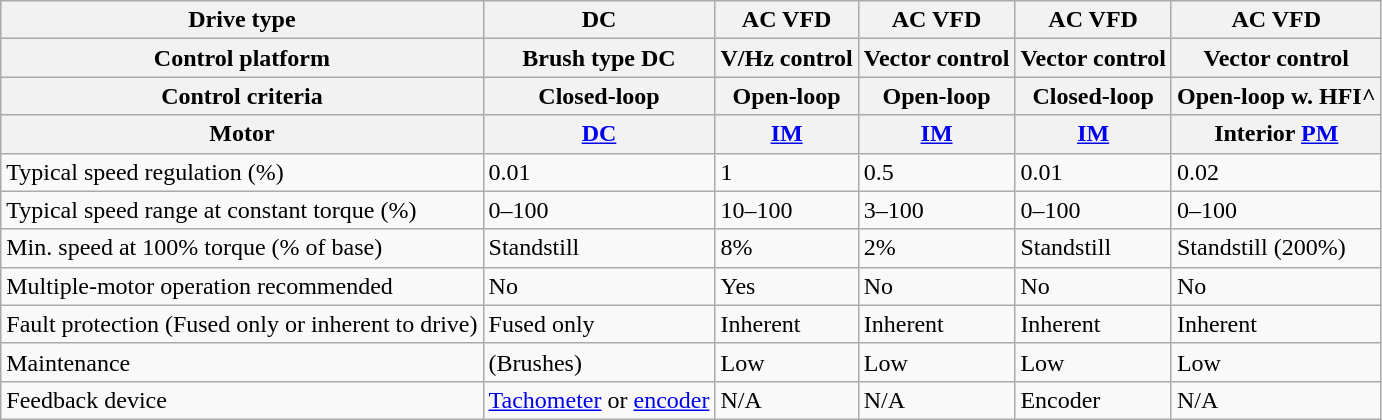<table class="wikitable">
<tr>
<th>Drive type</th>
<th>DC</th>
<th>AC VFD</th>
<th>AC VFD</th>
<th>AC VFD</th>
<th>AC VFD</th>
</tr>
<tr>
<th>Control platform</th>
<th>Brush type DC</th>
<th>V/Hz control</th>
<th>Vector control</th>
<th>Vector control</th>
<th>Vector control</th>
</tr>
<tr>
<th>Control criteria</th>
<th>Closed-loop</th>
<th>Open-loop</th>
<th>Open-loop</th>
<th>Closed-loop</th>
<th>Open-loop w. HFI^</th>
</tr>
<tr>
<th>Motor</th>
<th><a href='#'>DC</a></th>
<th><a href='#'>IM</a></th>
<th><a href='#'>IM</a></th>
<th><a href='#'>IM</a></th>
<th>Interior <a href='#'>PM</a></th>
</tr>
<tr>
<td>Typical speed regulation (%)</td>
<td>0.01</td>
<td>1</td>
<td>0.5</td>
<td>0.01</td>
<td>0.02</td>
</tr>
<tr>
<td>Typical speed range at constant torque (%)</td>
<td>0–100</td>
<td>10–100</td>
<td>3–100</td>
<td>0–100</td>
<td>0–100</td>
</tr>
<tr>
<td>Min. speed at 100% torque (% of base)</td>
<td>Standstill</td>
<td>8%</td>
<td>2%</td>
<td>Standstill</td>
<td>Standstill (200%)</td>
</tr>
<tr>
<td>Multiple-motor operation recommended</td>
<td>No</td>
<td>Yes</td>
<td>No</td>
<td>No</td>
<td>No</td>
</tr>
<tr>
<td>Fault protection (Fused only or inherent to drive)</td>
<td>Fused only</td>
<td>Inherent</td>
<td>Inherent</td>
<td>Inherent</td>
<td>Inherent</td>
</tr>
<tr>
<td>Maintenance</td>
<td>(Brushes)</td>
<td>Low</td>
<td>Low</td>
<td>Low</td>
<td>Low</td>
</tr>
<tr>
<td>Feedback device</td>
<td><a href='#'>Tachometer</a> or <a href='#'>encoder</a></td>
<td>N/A</td>
<td>N/A</td>
<td>Encoder</td>
<td>N/A</td>
</tr>
</table>
